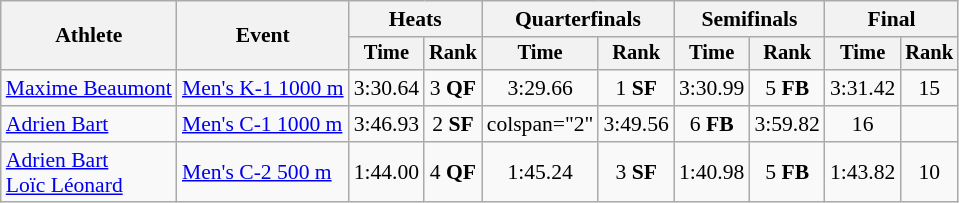<table class=wikitable style="font-size:90%">
<tr>
<th rowspan="2">Athlete</th>
<th rowspan="2">Event</th>
<th colspan=2>Heats</th>
<th colspan=2>Quarterfinals</th>
<th colspan=2>Semifinals</th>
<th colspan=2>Final</th>
</tr>
<tr style="font-size:95%">
<th>Time</th>
<th>Rank</th>
<th>Time</th>
<th>Rank</th>
<th>Time</th>
<th>Rank</th>
<th>Time</th>
<th>Rank</th>
</tr>
<tr align=center>
<td align=left><a href='#'>Maxime Beaumont</a></td>
<td align=left><a href='#'>Men's K-1 1000 m</a></td>
<td>3:30.64</td>
<td>3 <strong>QF</strong></td>
<td>3:29.66</td>
<td>1 <strong>SF</strong></td>
<td>3:30.99</td>
<td>5 <strong>FB</strong></td>
<td>3:31.42</td>
<td>15</td>
</tr>
<tr align=center>
<td align=left><a href='#'>Adrien Bart</a></td>
<td align=left><a href='#'>Men's C-1 1000 m</a></td>
<td>3:46.93</td>
<td>2 <strong>SF</strong></td>
<td>colspan="2" </td>
<td>3:49.56</td>
<td>6 <strong>FB</strong></td>
<td>3:59.82</td>
<td>16</td>
</tr>
<tr align=center>
<td align=left><a href='#'>Adrien Bart</a><br><a href='#'>Loïc Léonard</a></td>
<td align=left><a href='#'>Men's C-2 500 m</a></td>
<td>1:44.00</td>
<td>4 <strong>QF</strong></td>
<td>1:45.24</td>
<td>3 <strong>SF</strong></td>
<td>1:40.98</td>
<td>5 <strong>FB</strong></td>
<td>1:43.82</td>
<td>10</td>
</tr>
</table>
